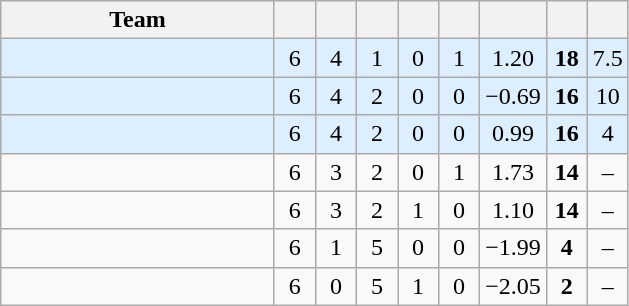<table class="wikitable" style="text-align:center">
<tr>
<th width=175>Team</th>
<th width=20></th>
<th width=20></th>
<th width=20></th>
<th width=20></th>
<th width=20></th>
<th width=20></th>
<th width=20></th>
<th width=20></th>
</tr>
<tr bgcolor="#ddeeff">
<td align="left"></td>
<td>6</td>
<td>4</td>
<td>1</td>
<td>0</td>
<td>1</td>
<td>1.20</td>
<td><strong>18</strong></td>
<td>7.5</td>
</tr>
<tr bgcolor="#ddeeff">
<td align="left"></td>
<td>6</td>
<td>4</td>
<td>2</td>
<td>0</td>
<td>0</td>
<td>−0.69</td>
<td><strong>16</strong></td>
<td>10</td>
</tr>
<tr bgcolor="#ddeeff">
<td align="left"></td>
<td>6</td>
<td>4</td>
<td>2</td>
<td>0</td>
<td>0</td>
<td>0.99</td>
<td><strong>16</strong></td>
<td>4</td>
</tr>
<tr>
<td align="left"></td>
<td>6</td>
<td>3</td>
<td>2</td>
<td>0</td>
<td>1</td>
<td>1.73</td>
<td><strong>14</strong></td>
<td>–</td>
</tr>
<tr>
<td align="left"></td>
<td>6</td>
<td>3</td>
<td>2</td>
<td>1</td>
<td>0</td>
<td>1.10</td>
<td><strong>14</strong></td>
<td>–</td>
</tr>
<tr>
<td align="left"></td>
<td>6</td>
<td>1</td>
<td>5</td>
<td>0</td>
<td>0</td>
<td>−1.99</td>
<td><strong>4</strong></td>
<td>–</td>
</tr>
<tr>
<td align="left"></td>
<td>6</td>
<td>0</td>
<td>5</td>
<td>1</td>
<td>0</td>
<td>−2.05</td>
<td><strong>2</strong></td>
<td>–</td>
</tr>
</table>
